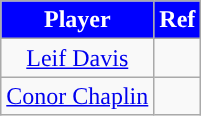<table class="wikitable" style="text-align:center">
<tr>
<th style="background:blue; color:white; width=0%">Player</th>
<th style="background:blue; color:white; width=0%">Ref</th>
</tr>
<tr>
<td> <a href='#'>Leif Davis</a></td>
<td></td>
</tr>
<tr>
<td> <a href='#'>Conor Chaplin</a></td>
<td></td>
</tr>
</table>
